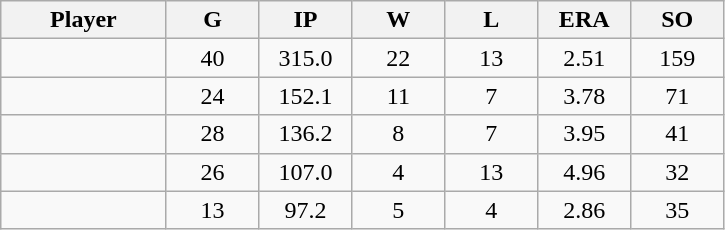<table class="wikitable sortable">
<tr>
<th bgcolor="#DDDDFF" width="16%">Player</th>
<th bgcolor="#DDDDFF" width="9%">G</th>
<th bgcolor="#DDDDFF" width="9%">IP</th>
<th bgcolor="#DDDDFF" width="9%">W</th>
<th bgcolor="#DDDDFF" width="9%">L</th>
<th bgcolor="#DDDDFF" width="9%">ERA</th>
<th bgcolor="#DDDDFF" width="9%">SO</th>
</tr>
<tr align="center">
<td></td>
<td>40</td>
<td>315.0</td>
<td>22</td>
<td>13</td>
<td>2.51</td>
<td>159</td>
</tr>
<tr align="center">
<td></td>
<td>24</td>
<td>152.1</td>
<td>11</td>
<td>7</td>
<td>3.78</td>
<td>71</td>
</tr>
<tr align="center">
<td></td>
<td>28</td>
<td>136.2</td>
<td>8</td>
<td>7</td>
<td>3.95</td>
<td>41</td>
</tr>
<tr align="center">
<td></td>
<td>26</td>
<td>107.0</td>
<td>4</td>
<td>13</td>
<td>4.96</td>
<td>32</td>
</tr>
<tr align="center">
<td></td>
<td>13</td>
<td>97.2</td>
<td>5</td>
<td>4</td>
<td>2.86</td>
<td>35</td>
</tr>
</table>
